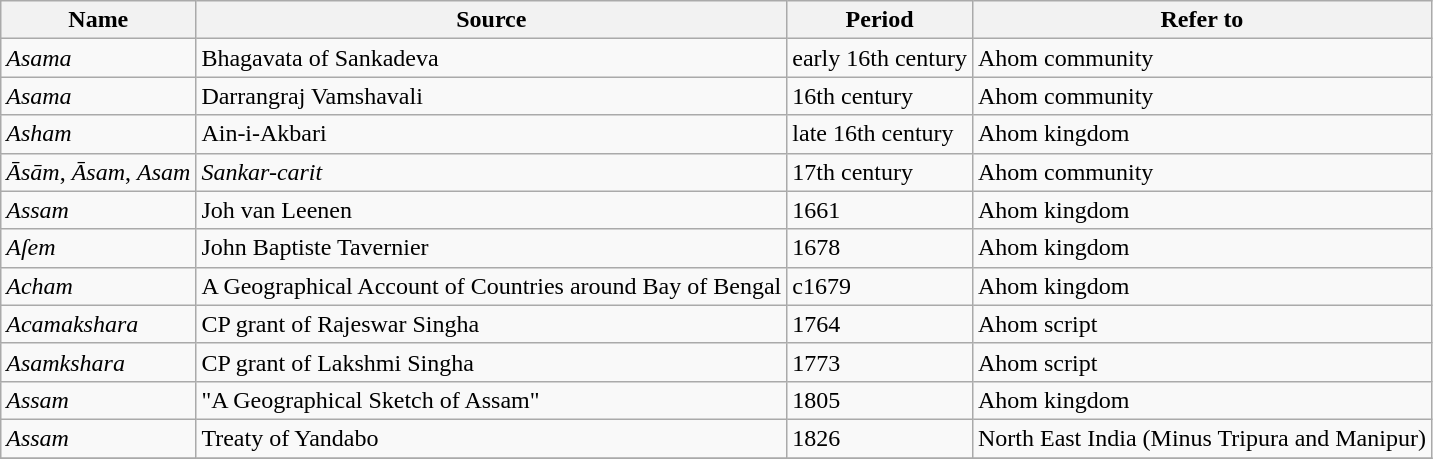<table class="wikitable">
<tr>
<th>Name</th>
<th>Source</th>
<th>Period</th>
<th>Refer to</th>
</tr>
<tr>
<td><em>Asama</em></td>
<td>Bhagavata of Sankadeva</td>
<td>early 16th century</td>
<td>Ahom community</td>
</tr>
<tr>
<td><em>Asama</em></td>
<td>Darrangraj Vamshavali</td>
<td>16th century</td>
<td>Ahom community</td>
</tr>
<tr>
<td><em>Asham</em></td>
<td>Ain-i-Akbari</td>
<td>late 16th century</td>
<td>Ahom kingdom</td>
</tr>
<tr>
<td><em>Āsām</em>, <em>Āsam</em>, <em>Asam</em></td>
<td><em>Sankar-carit</em></td>
<td>17th century</td>
<td>Ahom community</td>
</tr>
<tr>
<td><em>Assam</em></td>
<td>Joh van Leenen</td>
<td>1661</td>
<td>Ahom kingdom</td>
</tr>
<tr>
<td><em>Aſem</em></td>
<td>John Baptiste Tavernier</td>
<td>1678</td>
<td>Ahom kingdom</td>
</tr>
<tr>
<td><em>Acham</em></td>
<td>A Geographical Account of Countries around Bay of Bengal</td>
<td>c1679</td>
<td>Ahom kingdom</td>
</tr>
<tr>
<td><em>Acamakshara</em></td>
<td>CP grant of Rajeswar Singha</td>
<td>1764</td>
<td>Ahom script</td>
</tr>
<tr>
<td><em>Asamkshara</em></td>
<td>CP grant of Lakshmi Singha</td>
<td>1773</td>
<td>Ahom script</td>
</tr>
<tr>
<td><em>Assam</em></td>
<td>"A Geographical Sketch of Assam"</td>
<td>1805</td>
<td>Ahom kingdom</td>
</tr>
<tr>
<td><em>Assam</em></td>
<td>Treaty of Yandabo</td>
<td>1826</td>
<td>North East India (Minus Tripura and Manipur)</td>
</tr>
<tr>
</tr>
</table>
